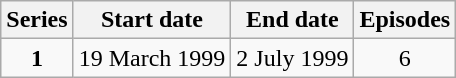<table class="wikitable" style="text-align:center;">
<tr>
<th>Series</th>
<th>Start date</th>
<th>End date</th>
<th>Episodes</th>
</tr>
<tr>
<td><strong>1</strong></td>
<td>19 March 1999</td>
<td>2 July 1999</td>
<td>6</td>
</tr>
</table>
